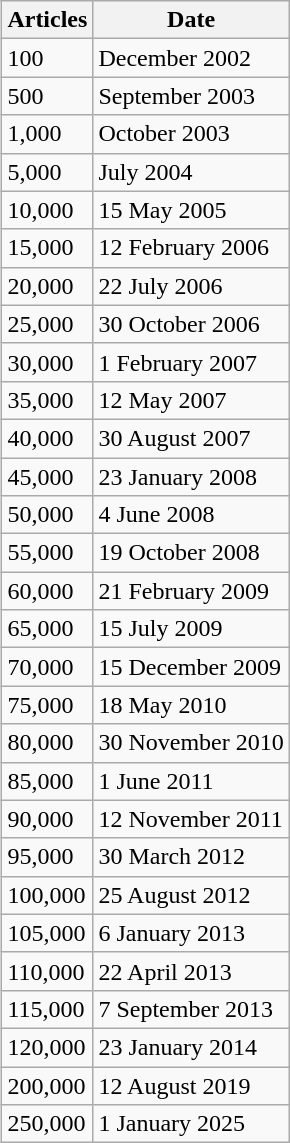<table class="wikitable" align="right">
<tr>
<th>Articles</th>
<th>Date</th>
</tr>
<tr>
<td>100</td>
<td>December 2002</td>
</tr>
<tr>
<td>500</td>
<td>September 2003</td>
</tr>
<tr>
<td>1,000</td>
<td>October 2003</td>
</tr>
<tr>
<td>5,000</td>
<td>July 2004</td>
</tr>
<tr>
<td>10,000</td>
<td>15 May 2005</td>
</tr>
<tr>
<td>15,000</td>
<td>12 February 2006</td>
</tr>
<tr>
<td>20,000</td>
<td>22 July 2006</td>
</tr>
<tr>
<td>25,000</td>
<td>30 October 2006</td>
</tr>
<tr>
<td>30,000</td>
<td>1 February 2007</td>
</tr>
<tr>
<td>35,000</td>
<td>12 May 2007</td>
</tr>
<tr>
<td>40,000</td>
<td>30 August 2007</td>
</tr>
<tr>
<td>45,000</td>
<td>23 January 2008</td>
</tr>
<tr>
<td>50,000</td>
<td>4 June 2008</td>
</tr>
<tr>
<td>55,000</td>
<td>19 October 2008</td>
</tr>
<tr>
<td>60,000</td>
<td>21 February 2009</td>
</tr>
<tr>
<td>65,000</td>
<td>15 July 2009</td>
</tr>
<tr>
<td>70,000</td>
<td>15 December 2009</td>
</tr>
<tr>
<td>75,000</td>
<td>18 May 2010</td>
</tr>
<tr>
<td>80,000</td>
<td>30 November 2010</td>
</tr>
<tr>
<td>85,000</td>
<td>1 June 2011</td>
</tr>
<tr>
<td>90,000</td>
<td>12 November 2011</td>
</tr>
<tr>
<td>95,000</td>
<td>30 March 2012</td>
</tr>
<tr>
<td>100,000</td>
<td>25 August 2012</td>
</tr>
<tr>
<td>105,000</td>
<td>6 January 2013</td>
</tr>
<tr>
<td>110,000</td>
<td>22 April 2013</td>
</tr>
<tr>
<td>115,000</td>
<td>7 September 2013</td>
</tr>
<tr>
<td>120,000</td>
<td>23 January 2014</td>
</tr>
<tr>
<td>200,000</td>
<td>12 August 2019</td>
</tr>
<tr>
<td>250,000</td>
<td>1 January 2025</td>
</tr>
</table>
